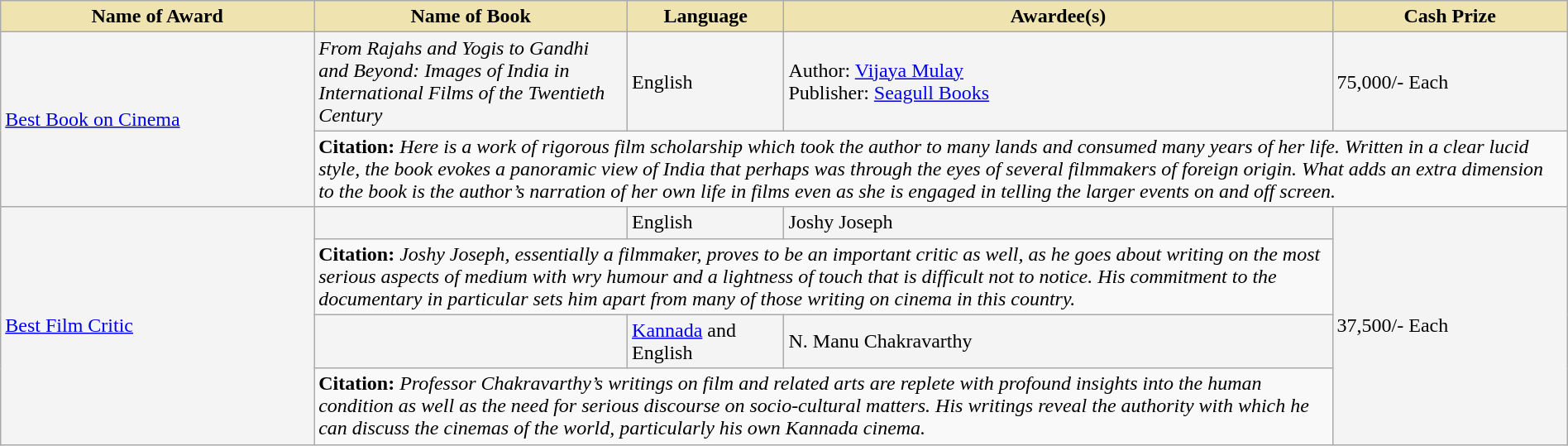<table class="wikitable" style="width:100%;">
<tr style="background-color:#F4F4F4">
<th style="background-color:#EFE4B0;width:20%;">Name of Award</th>
<th style="background-color:#EFE4B0;width:20%;">Name of Book</th>
<th style="background-color:#EFE4B0;width:10%;">Language</th>
<th style="background-color:#EFE4B0;width:35%;">Awardee(s)</th>
<th style="background-color:#EFE4B0;width:15%;">Cash Prize</th>
</tr>
<tr style="background-color:#F4F4F4">
<td rowspan="2"><a href='#'>Best Book on Cinema</a></td>
<td><em>From Rajahs and Yogis to Gandhi and Beyond: Images of India in International Films of the Twentieth Century</em></td>
<td>English</td>
<td>Author: <a href='#'>Vijaya Mulay</a><br>Publisher: <a href='#'>Seagull Books</a></td>
<td> 75,000/- Each</td>
</tr>
<tr style="background-color:#F9F9F9">
<td colspan="4"><strong>Citation:</strong> <em>Here is a work of rigorous film scholarship which took the author to many lands and consumed many years of her life. Written in a clear lucid style, the book evokes a panoramic view of India that perhaps was through the eyes of several filmmakers of foreign origin. What adds an extra dimension to the book is the author’s narration of her own life in films even as she is engaged in telling the larger events on and off screen.</em></td>
</tr>
<tr style="background-color:#F4F4F4">
<td rowspan="4"><a href='#'>Best Film Critic</a></td>
<td></td>
<td>English</td>
<td>Joshy Joseph</td>
<td rowspan="4"> 37,500/- Each</td>
</tr>
<tr style="background-color:#F9F9F9">
<td colspan="3"><strong>Citation:</strong> <em>Joshy Joseph, essentially a filmmaker, proves to be an important critic as well, as he goes about writing on the most serious aspects of medium with wry humour and a lightness of touch that is difficult not to notice. His commitment to the documentary in particular sets him apart from many of those writing on cinema in this country.</em></td>
</tr>
<tr style="background-color:#F4F4F4">
<td></td>
<td><a href='#'>Kannada</a> and English</td>
<td>N. Manu Chakravarthy</td>
</tr>
<tr style="background-color:#F9F9F9">
<td colspan="3"><strong>Citation:</strong> <em>Professor Chakravarthy’s writings on film and related arts are replete with profound insights into the human condition as well as the need for serious discourse on socio-cultural matters. His writings reveal the authority with which he can discuss the cinemas of the world, particularly his own Kannada cinema.</em></td>
</tr>
</table>
